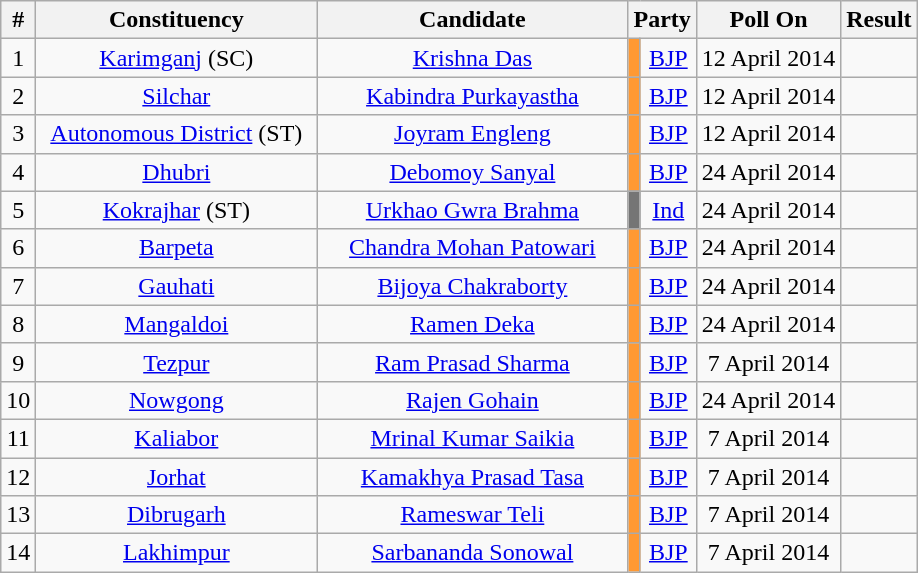<table class="wikitable sortable" style="text-align:center;">
<tr>
<th>#</th>
<th style="width:180px;">Constituency</th>
<th style="width:200px;">Candidate</th>
<th colspan="2">Party</th>
<th>Poll On</th>
<th>Result</th>
</tr>
<tr>
<td style="text-align:center;">1</td>
<td><a href='#'>Karimganj</a> (SC)</td>
<td><a href='#'>Krishna Das</a></td>
<td bgcolor=#FF9933></td>
<td><a href='#'>BJP</a></td>
<td>12 April 2014</td>
<td></td>
</tr>
<tr>
<td style="text-align:center;">2</td>
<td><a href='#'>Silchar</a></td>
<td><a href='#'>Kabindra Purkayastha</a></td>
<td bgcolor=#FF9933></td>
<td><a href='#'>BJP</a></td>
<td>12 April 2014</td>
<td></td>
</tr>
<tr>
<td style="text-align:center;">3</td>
<td><a href='#'>Autonomous District</a> (ST)</td>
<td><a href='#'>Joyram Engleng</a></td>
<td bgcolor=#FF9933></td>
<td><a href='#'>BJP</a></td>
<td>12 April 2014</td>
<td></td>
</tr>
<tr>
<td style="text-align:center;">4</td>
<td><a href='#'>Dhubri</a></td>
<td><a href='#'>Debomoy Sanyal</a></td>
<td bgcolor=#FF9933></td>
<td><a href='#'>BJP</a></td>
<td>24 April 2014</td>
<td></td>
</tr>
<tr>
<td style="text-align:center;">5</td>
<td><a href='#'>Kokrajhar</a> (ST)</td>
<td><a href='#'>Urkhao Gwra Brahma</a></td>
<td bgcolor=#757575></td>
<td><a href='#'>Ind</a></td>
<td>24 April 2014</td>
<td></td>
</tr>
<tr>
<td style="text-align:center;">6</td>
<td><a href='#'>Barpeta</a></td>
<td><a href='#'>Chandra Mohan Patowari</a></td>
<td bgcolor=#FF9933></td>
<td><a href='#'>BJP</a></td>
<td>24 April 2014</td>
<td></td>
</tr>
<tr>
<td style="text-align:center;">7</td>
<td><a href='#'>Gauhati</a></td>
<td><a href='#'>Bijoya Chakraborty</a></td>
<td bgcolor=#FF9933></td>
<td><a href='#'>BJP</a></td>
<td>24 April 2014</td>
<td></td>
</tr>
<tr>
<td style="text-align:center;">8</td>
<td><a href='#'>Mangaldoi</a></td>
<td><a href='#'>Ramen Deka</a></td>
<td bgcolor=#FF9933></td>
<td><a href='#'>BJP</a></td>
<td>24 April 2014</td>
<td></td>
</tr>
<tr>
<td style="text-align:center;">9</td>
<td><a href='#'>Tezpur</a></td>
<td><a href='#'>Ram Prasad Sharma</a></td>
<td bgcolor=#FF9933></td>
<td><a href='#'>BJP</a></td>
<td>7 April 2014</td>
<td></td>
</tr>
<tr>
<td style="text-align:center;">10</td>
<td><a href='#'>Nowgong</a></td>
<td><a href='#'>Rajen Gohain</a></td>
<td bgcolor=#FF9933></td>
<td><a href='#'>BJP</a></td>
<td>24 April 2014</td>
<td></td>
</tr>
<tr>
<td style="text-align:center;">11</td>
<td><a href='#'>Kaliabor</a></td>
<td><a href='#'>Mrinal Kumar Saikia</a></td>
<td bgcolor=#FF9933></td>
<td><a href='#'>BJP</a></td>
<td>7 April 2014</td>
<td></td>
</tr>
<tr>
<td style="text-align:center;">12</td>
<td><a href='#'>Jorhat</a></td>
<td><a href='#'>Kamakhya Prasad Tasa</a></td>
<td bgcolor=#FF9933></td>
<td><a href='#'>BJP</a></td>
<td>7 April 2014</td>
<td></td>
</tr>
<tr>
<td style="text-align:center;">13</td>
<td><a href='#'>Dibrugarh</a></td>
<td><a href='#'>Rameswar Teli</a></td>
<td bgcolor=#FF9933></td>
<td><a href='#'>BJP</a></td>
<td>7 April 2014</td>
<td></td>
</tr>
<tr>
<td style="text-align:center;">14</td>
<td><a href='#'>Lakhimpur</a></td>
<td><a href='#'>Sarbananda Sonowal</a></td>
<td bgcolor=#FF9933></td>
<td><a href='#'>BJP</a></td>
<td>7 April 2014</td>
<td></td>
</tr>
</table>
